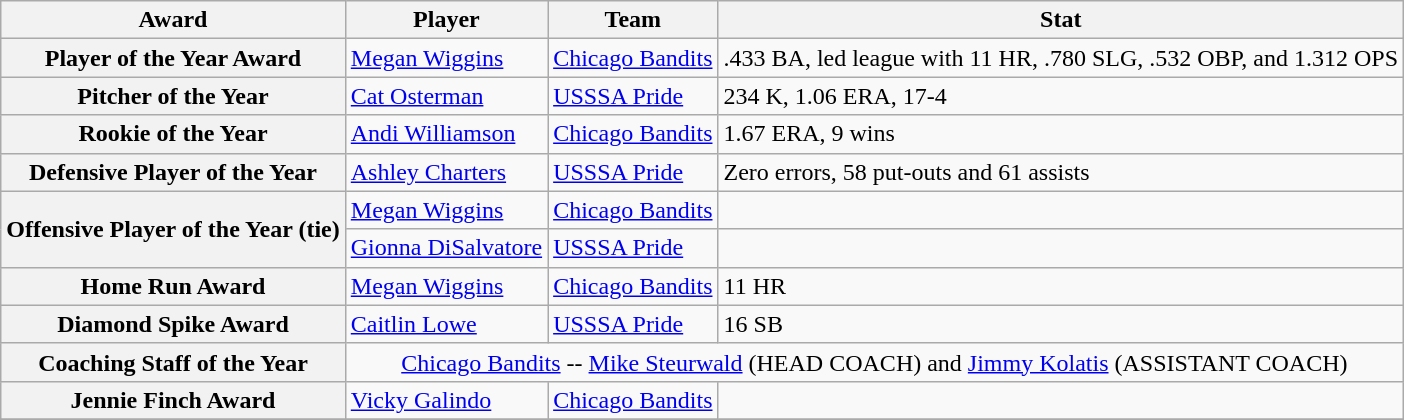<table class="wikitable">
<tr>
<th>Award</th>
<th>Player</th>
<th>Team</th>
<th>Stat</th>
</tr>
<tr>
<th>Player of the Year Award</th>
<td><a href='#'>Megan Wiggins</a></td>
<td><a href='#'>Chicago Bandits</a></td>
<td>.433 BA, led league with 11 HR, .780 SLG, .532 OBP, and 1.312 OPS</td>
</tr>
<tr>
<th>Pitcher of the Year</th>
<td><a href='#'>Cat Osterman</a></td>
<td><a href='#'>USSSA Pride</a></td>
<td>234 K, 1.06 ERA, 17-4</td>
</tr>
<tr>
<th>Rookie of the Year</th>
<td><a href='#'>Andi Williamson</a></td>
<td><a href='#'>Chicago Bandits</a></td>
<td>1.67 ERA, 9 wins</td>
</tr>
<tr>
<th>Defensive Player of the Year</th>
<td><a href='#'>Ashley Charters</a></td>
<td><a href='#'>USSSA Pride</a></td>
<td>Zero errors, 58 put-outs and 61 assists</td>
</tr>
<tr>
<th rowspan="2">Offensive Player of the Year (tie)</th>
<td><a href='#'>Megan Wiggins</a></td>
<td><a href='#'>Chicago Bandits</a></td>
<td></td>
</tr>
<tr>
<td><a href='#'>Gionna DiSalvatore</a></td>
<td><a href='#'>USSSA Pride</a></td>
<td></td>
</tr>
<tr>
<th>Home Run Award</th>
<td><a href='#'>Megan Wiggins</a></td>
<td><a href='#'>Chicago Bandits</a></td>
<td>11 HR</td>
</tr>
<tr>
<th>Diamond Spike Award</th>
<td><a href='#'>Caitlin Lowe</a></td>
<td><a href='#'>USSSA Pride</a></td>
<td>16 SB</td>
</tr>
<tr>
<th>Coaching Staff of the Year</th>
<td colspan=3 style="text-align:center"><a href='#'>Chicago Bandits</a> -- <a href='#'>Mike Steurwald</a> (HEAD COACH) and <a href='#'>Jimmy Kolatis</a> (ASSISTANT COACH)</td>
</tr>
<tr>
<th>Jennie Finch Award</th>
<td><a href='#'>Vicky Galindo</a></td>
<td><a href='#'>Chicago Bandits</a></td>
<td></td>
</tr>
<tr>
</tr>
</table>
